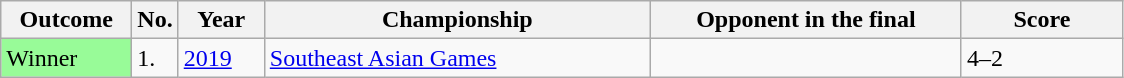<table class="sortable wikitable">
<tr>
<th width="80">Outcome</th>
<th width="20">No.</th>
<th width="50">Year</th>
<th width="250">Championship</th>
<th width="200">Opponent in the final</th>
<th width="100">Score</th>
</tr>
<tr>
<td style="background:#98FB98">Winner</td>
<td>1.</td>
<td><a href='#'>2019</a></td>
<td><a href='#'>Southeast Asian Games</a></td>
<td> </td>
<td>4–2</td>
</tr>
</table>
